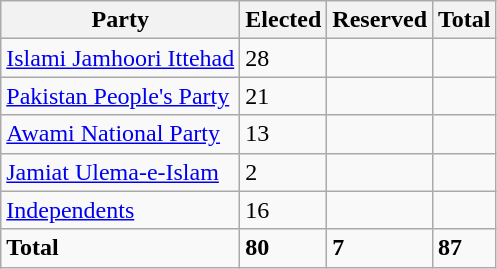<table class="wikitable">
<tr>
<th>Party</th>
<th>Elected</th>
<th>Reserved</th>
<th>Total</th>
</tr>
<tr>
<td><a href='#'>Islami Jamhoori Ittehad</a></td>
<td>28</td>
<td></td>
<td></td>
</tr>
<tr>
<td><a href='#'>Pakistan People's Party</a></td>
<td>21</td>
<td></td>
<td></td>
</tr>
<tr>
<td><a href='#'>Awami National Party</a></td>
<td>13</td>
<td></td>
<td></td>
</tr>
<tr>
<td><a href='#'>Jamiat Ulema-e-Islam</a></td>
<td>2</td>
<td></td>
<td></td>
</tr>
<tr>
<td><a href='#'>Independents</a></td>
<td>16</td>
<td></td>
<td></td>
</tr>
<tr>
<td><strong>Total</strong></td>
<td><strong>80</strong></td>
<td><strong>7</strong></td>
<td><strong>87</strong></td>
</tr>
</table>
